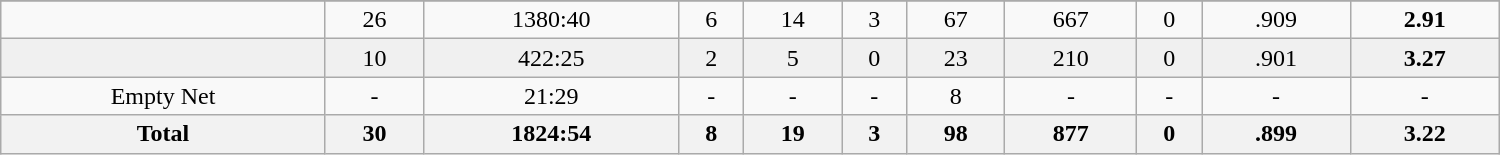<table class="wikitable sortable" width=1000>
<tr align="center">
</tr>
<tr align="center" bgcolor="">
<td></td>
<td>26</td>
<td>1380:40</td>
<td>6</td>
<td>14</td>
<td>3</td>
<td>67</td>
<td>667</td>
<td>0</td>
<td>.909</td>
<td><strong>2.91</strong></td>
</tr>
<tr align="center" bgcolor="f0f0f0">
<td></td>
<td>10</td>
<td>422:25</td>
<td>2</td>
<td>5</td>
<td>0</td>
<td>23</td>
<td>210</td>
<td>0</td>
<td>.901</td>
<td><strong>3.27</strong></td>
</tr>
<tr align="center" bgcolor="">
<td>Empty Net</td>
<td>-</td>
<td>21:29</td>
<td>-</td>
<td>-</td>
<td>-</td>
<td>8</td>
<td>-</td>
<td>-</td>
<td>-</td>
<td>-</td>
</tr>
<tr>
<th>Total</th>
<th>30</th>
<th>1824:54</th>
<th>8</th>
<th>19</th>
<th>3</th>
<th>98</th>
<th>877</th>
<th>0</th>
<th>.899</th>
<th>3.22</th>
</tr>
</table>
